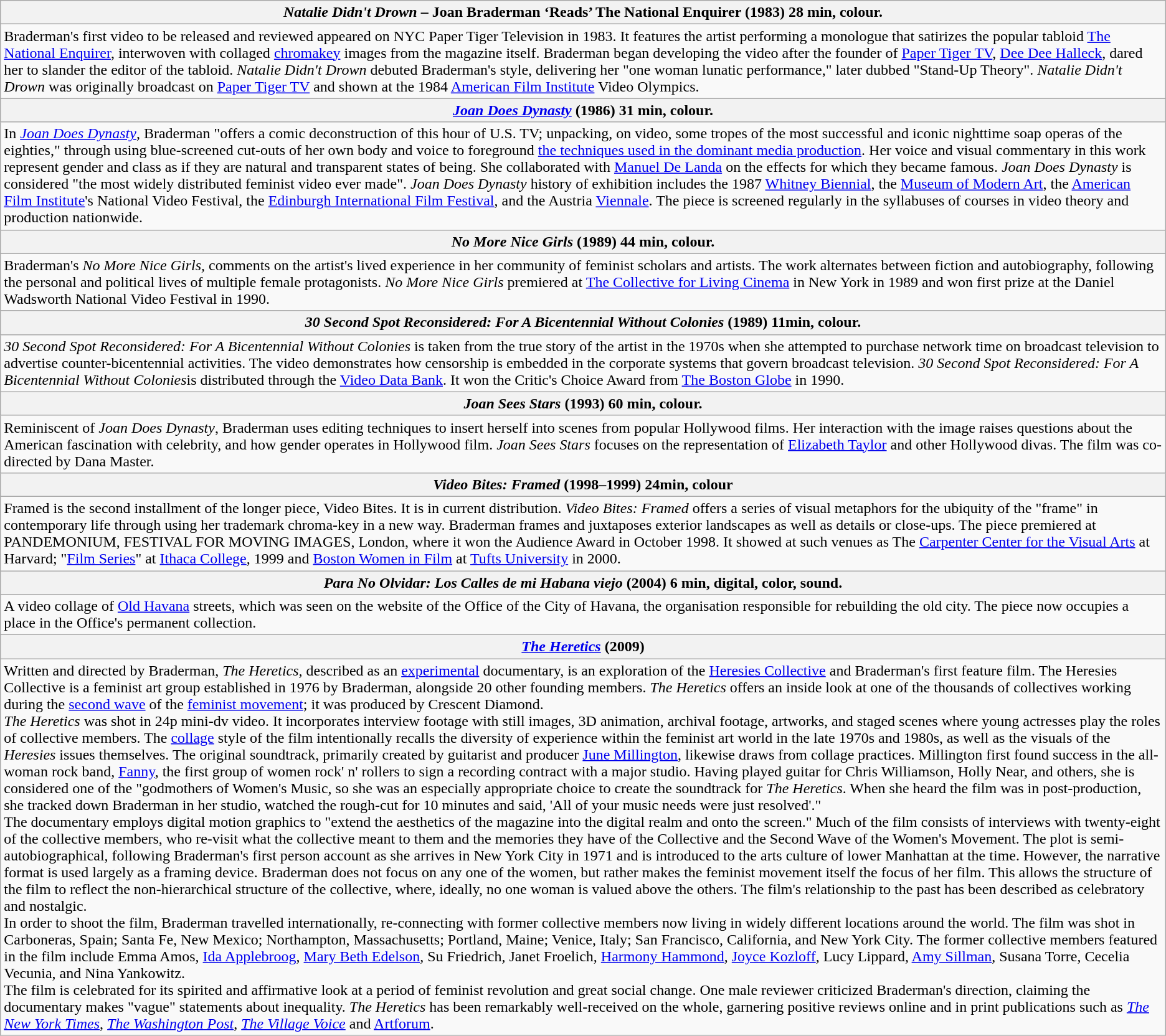<table class="wikitable">
<tr>
<th><em>Natalie Didn't Drown</em> – Joan Braderman ‘Reads’ The National Enquirer (1983) 28 min, colour.</th>
</tr>
<tr>
<td>Braderman's first video to be released and reviewed appeared on NYC Paper Tiger Television in 1983. It features the artist performing a monologue that satirizes the popular tabloid <a href='#'>The National Enquirer</a>, interwoven with collaged <a href='#'>chromakey</a> images from the magazine itself. Braderman began developing the video after the founder of <a href='#'>Paper Tiger TV</a>, <a href='#'>Dee Dee Halleck</a>, dared her to slander the editor of the tabloid. <em>Natalie Didn't Drown</em> debuted Braderman's style, delivering her "one woman lunatic performance," later dubbed "Stand-Up Theory". <em>Natalie Didn't Drown</em> was originally broadcast on <a href='#'>Paper Tiger TV</a> and shown at the 1984 <a href='#'>American Film Institute</a> Video Olympics.</td>
</tr>
<tr>
<th><em><a href='#'>Joan Does Dynasty</a></em> (1986) 31 min, colour.</th>
</tr>
<tr>
<td>In <em><a href='#'>Joan Does Dynasty</a></em>, Braderman "offers a comic deconstruction of this hour of U.S. TV; unpacking, on video, some tropes of the most successful and iconic nighttime soap operas of the eighties," through using blue-screened cut-outs of her own body and voice to foreground <a href='#'>the techniques used in the dominant media production</a>. Her voice and visual commentary in this work represent gender and class as if they are natural and transparent states of being. She collaborated with <a href='#'>Manuel De Landa</a> on the effects for which they became famous.  <em>Joan Does Dynasty</em> is considered "the most widely distributed feminist video ever made". <em>Joan Does Dynasty</em> history of exhibition includes the 1987 <a href='#'>Whitney Biennial</a>, the <a href='#'>Museum of Modern Art</a>, the <a href='#'>American Film Institute</a>'s National Video Festival, the <a href='#'>Edinburgh International Film Festival</a>, and the Austria <a href='#'>Viennale</a>. The piece is screened regularly in the syllabuses of courses in video theory and production nationwide.</td>
</tr>
<tr>
<th><em>No More Nice Girls</em> (1989) 44 min, colour.</th>
</tr>
<tr>
<td>Braderman's <em>No More Nice Girls,</em>  comments on the artist's lived experience in her community of feminist scholars and artists. The work alternates between fiction and autobiography, following the personal and political lives of multiple female protagonists. <em>No More Nice Girls</em> premiered at <a href='#'>The Collective for Living Cinema</a> in New York in 1989 and won first prize at the Daniel Wadsworth National Video Festival in 1990.</td>
</tr>
<tr>
<th><em>30 Second Spot Reconsidered: For A Bicentennial Without Colonies</em> (1989) 11min, colour.</th>
</tr>
<tr>
<td><em>30 Second Spot Reconsidered: For A Bicentennial Without Colonies</em> is taken from the true story of the artist in the 1970s when she attempted to purchase network time on broadcast television to advertise counter-bicentennial activities. The video demonstrates how censorship is embedded in the corporate systems that govern broadcast television.  <em>30 Second Spot Reconsidered: For A Bicentennial Without Colonies</em>is distributed through the <a href='#'>Video Data Bank</a>. It won the Critic's Choice Award from <a href='#'>The Boston Globe</a> in 1990.</td>
</tr>
<tr>
<th><em>Joan Sees Stars</em> (1993) 60 min, colour.</th>
</tr>
<tr>
<td>Reminiscent of <em>Joan Does Dynasty</em>, Braderman uses editing techniques to insert herself into scenes from popular Hollywood films. Her interaction with the image raises questions about the American fascination with celebrity, and how gender operates in Hollywood film. <em>Joan Sees Stars</em> focuses on the representation of <a href='#'>Elizabeth Taylor</a> and other Hollywood divas. The film was co-directed by Dana Master.</td>
</tr>
<tr>
<th><em>Video Bites: Framed</em> (1998–1999) 24min, colour</th>
</tr>
<tr>
<td>Framed is the second installment of the longer piece, Video Bites.  It is in current distribution. <em>Video Bites: Framed</em> offers a series of visual metaphors for the ubiquity of the "frame" in contemporary life through using her trademark chroma-key in a new way.  Braderman frames and juxtaposes exterior landscapes as well as details or close-ups. The piece premiered at PANDEMONIUM, FESTIVAL FOR MOVING IMAGES, London, where it won the Audience Award in October 1998. It showed at such venues as The <a href='#'>Carpenter Center for the Visual Arts</a> at Harvard; "<a href='#'>Film Series</a>" at <a href='#'>Ithaca College</a>, 1999 and <a href='#'>Boston Women in Film</a> at <a href='#'>Tufts University</a> in 2000.</td>
</tr>
<tr>
<th><em>Para No Olvidar: Los Calles de mi Habana viejo</em> (2004) 6 min, digital, color, sound.</th>
</tr>
<tr>
<td>A video collage of <a href='#'>Old Havana</a> streets, which was seen on the website of the Office of the City of Havana, the organisation responsible for rebuilding the old city. The piece now occupies a place in the Office's permanent collection.</td>
</tr>
<tr>
<th><em><a href='#'>The Heretics</a></em> (2009)</th>
</tr>
<tr>
<td>Written and directed by Braderman, <em>The Heretics,</em> described as an <a href='#'>experimental</a> documentary, is an exploration of the <a href='#'>Heresies Collective</a> and Braderman's first feature film.  The Heresies Collective is a feminist art group established in 1976 by Braderman, alongside 20 other founding members. <em>The Heretics</em> offers an inside look at one of the thousands of collectives working during the <a href='#'>second wave</a> of the <a href='#'>feminist movement</a>; it was produced by Crescent Diamond.<br><em>The Heretics</em> was shot in 24p mini-dv video. It incorporates interview footage with still images, 3D animation, archival footage, artworks, and staged scenes where young actresses play the roles of collective members. The <a href='#'>collage</a> style of the film intentionally recalls the diversity of experience within the feminist art world in the late 1970s and 1980s, as well as the visuals of the <em>Heresies</em> issues themselves. The original soundtrack, primarily created by guitarist and producer <a href='#'>June Millington</a>, likewise draws from collage practices. Millington first found success in the all-woman rock band, <a href='#'>Fanny</a>, the first group of women rock' n' rollers to sign a recording contract with a major studio. Having played guitar for Chris Williamson, Holly Near, and others, she is considered one of the "godmothers of Women's Music, so she was an especially appropriate choice to create the soundtrack for <em>The Heretics</em>. When she heard the film was in post-production, she tracked down Braderman in her studio, watched the rough-cut for 10 minutes and said, 'All of your music needs were just resolved'."<br>The documentary employs digital motion graphics to "extend the aesthetics of the magazine into the digital realm and onto the screen." Much of the film consists of interviews with twenty-eight of the collective members, who re-visit what the collective meant to them and the memories they have of the Collective and the Second Wave of the Women's Movement. The plot is semi-autobiographical, following Braderman's first person account as she arrives in New York City in 1971 and is introduced to the arts culture of lower Manhattan at the time. However, the narrative format is used largely as a framing device. Braderman does not focus on any one of the women, but rather makes the feminist movement itself the focus of her film. This allows the structure of the film to reflect the non-hierarchical structure of the collective, where, ideally, no one woman is valued above the others. The film's relationship to the past has been described as celebratory and nostalgic.<br>In order to shoot the film, Braderman travelled internationally, re-connecting with former collective members now living in widely different locations around the world. The film was shot in Carboneras, Spain; Santa Fe, New Mexico; Northampton, Massachusetts; Portland, Maine; Venice, Italy; San Francisco, California, and New York City.
The former collective members featured in the film include Emma Amos, <a href='#'>Ida Applebroog</a>, <a href='#'>Mary Beth Edelson</a>, Su Friedrich, Janet Froelich, <a href='#'>Harmony Hammond</a>, <a href='#'>Joyce Kozloff</a>, Lucy Lippard, <a href='#'>Amy Sillman</a>, Susana Torre, Cecelia Vecunia, and Nina Yankowitz.<br>The film is celebrated for its spirited and affirmative look at a period of feminist revolution and great social change. One male reviewer criticized Braderman's direction, claiming the documentary makes "vague" statements about inequality. <em>The Heretics</em> has been remarkably well-received on the whole, garnering positive reviews online and in print publications such as <em><a href='#'>The New York Times</a></em>, <em><a href='#'>The Washington Post</a></em>, <em><a href='#'>The Village Voice</a></em> and <a href='#'>Artforum</a>.</td>
</tr>
</table>
